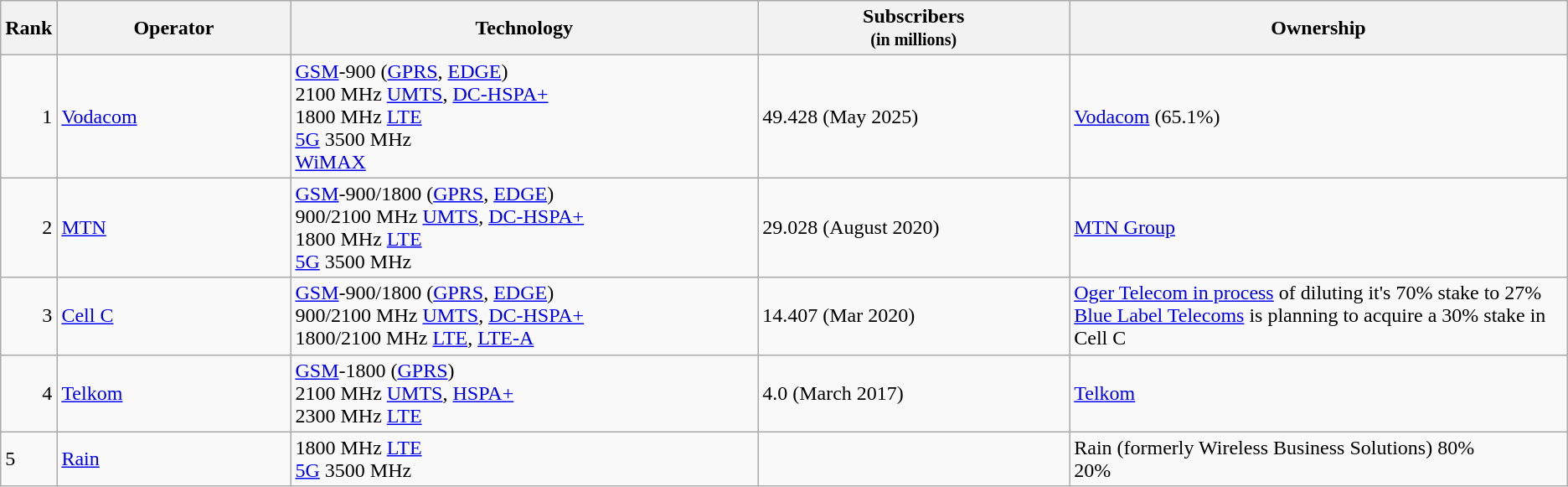<table class="wikitable">
<tr>
<th style="width:3%;">Rank</th>
<th style="width:15%;">Operator</th>
<th style="width:30%;">Technology</th>
<th style="width:20%;">Subscribers<br><small>(in millions)</small></th>
<th style="width:32%;">Ownership</th>
</tr>
<tr>
<td align=right>1</td>
<td><a href='#'>Vodacom</a></td>
<td><a href='#'>GSM</a>-900 (<a href='#'>GPRS</a>, <a href='#'>EDGE</a>)<br>2100 MHz <a href='#'>UMTS</a>, <a href='#'>DC-HSPA+</a><br>1800 MHz <a href='#'>LTE</a><br><a href='#'>5G</a> 3500 MHz<br><a href='#'>WiMAX</a></td>
<td>49.428 (May 2025)</td>
<td><a href='#'>Vodacom</a> (65.1%)</td>
</tr>
<tr>
<td align=right>2</td>
<td><a href='#'>MTN</a></td>
<td><a href='#'>GSM</a>-900/1800 (<a href='#'>GPRS</a>, <a href='#'>EDGE</a>)<br>900/2100 MHz <a href='#'>UMTS</a>, <a href='#'>DC-HSPA+</a><br>1800 MHz <a href='#'>LTE</a><br><a href='#'>5G</a> 3500 MHz</td>
<td>29.028 (August 2020)</td>
<td><a href='#'>MTN Group</a></td>
</tr>
<tr>
<td align=right>3</td>
<td><a href='#'>Cell C</a></td>
<td><a href='#'>GSM</a>-900/1800 (<a href='#'>GPRS</a>, <a href='#'>EDGE</a>)<br>900/2100 MHz <a href='#'>UMTS</a>, <a href='#'>DC-HSPA+</a> <br>1800/2100 MHz <a href='#'>LTE</a>, <a href='#'>LTE-A</a></td>
<td>14.407 (Mar 2020)</td>
<td><a href='#'>Oger Telecom in process</a> of diluting it's 70% stake to 27%<br><a href='#'>Blue Label Telecoms</a> is planning to acquire a 30% stake in Cell C</td>
</tr>
<tr>
<td align=right>4</td>
<td><a href='#'>Telkom</a></td>
<td><a href='#'>GSM</a>-1800 (<a href='#'>GPRS</a>)<br>2100 MHz <a href='#'>UMTS</a>, <a href='#'>HSPA+</a><br>2300 MHz <a href='#'>LTE</a></td>
<td>4.0 (March 2017)</td>
<td><a href='#'>Telkom</a></td>
</tr>
<tr>
<td>5</td>
<td><a href='#'>Rain</a></td>
<td>1800 MHz <a href='#'>LTE</a><br><a href='#'>5G</a> 3500 MHz</td>
<td></td>
<td>Rain (formerly Wireless Business Solutions) 80%<br> 20%</td>
</tr>
</table>
